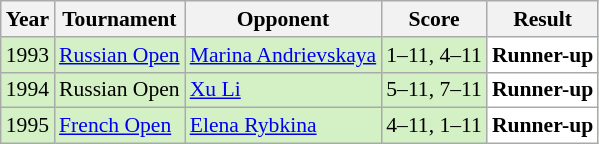<table class="sortable wikitable" style="font-size: 90%;">
<tr>
<th>Year</th>
<th>Tournament</th>
<th>Opponent</th>
<th>Score</th>
<th>Result</th>
</tr>
<tr style="background:#D4F1C5">
<td align="center">1993</td>
<td align="left"><a href='#'>Russian Open</a></td>
<td align="left"> <a href='#'>Marina Andrievskaya</a></td>
<td align="left">1–11, 4–11</td>
<td style="text-align:left; background:white"> <strong>Runner-up</strong></td>
</tr>
<tr style="background:#D4F1C5">
<td align="center">1994</td>
<td align="left">Russian Open</td>
<td align="left"> <a href='#'>Xu Li</a></td>
<td align="left">5–11, 7–11</td>
<td style="text-align:left; background:white"> <strong>Runner-up</strong></td>
</tr>
<tr style="background:#D4F1C5">
<td align="center">1995</td>
<td align="left"><a href='#'>French Open</a></td>
<td align="left"> <a href='#'>Elena Rybkina</a></td>
<td align="left">4–11, 1–11</td>
<td style="text-align:left; background:white"> <strong>Runner-up</strong></td>
</tr>
</table>
